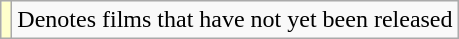<table class="wikitable">
<tr>
<td style="background:#ffc;"></td>
<td>Denotes films that have not yet been released</td>
</tr>
</table>
